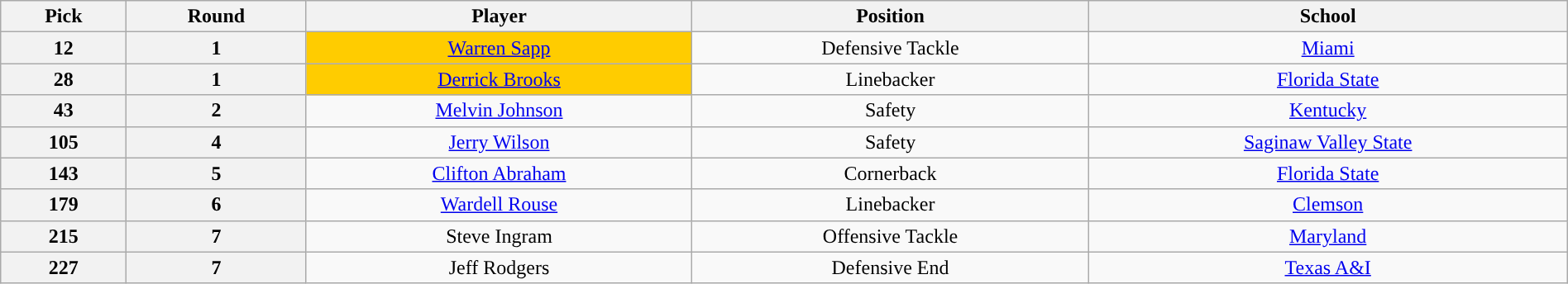<table class="wikitable sortable sortable" style="width: 100%;text-align:center">
<tr>
<th>Pick</th>
<th>Round</th>
<th>Player</th>
<th>Position</th>
<th>School</th>
</tr>
<tr>
<th>12</th>
<th>1</th>
<td style="background:#fc0;"><a href='#'>Warren Sapp</a></td>
<td>Defensive Tackle</td>
<td><a href='#'>Miami</a></td>
</tr>
<tr>
<th>28</th>
<th>1</th>
<td style="background:#fc0;"><a href='#'>Derrick Brooks</a></td>
<td>Linebacker</td>
<td><a href='#'>Florida State</a></td>
</tr>
<tr>
<th>43</th>
<th>2</th>
<td><a href='#'>Melvin Johnson</a></td>
<td Safety>Safety</td>
<td><a href='#'>Kentucky</a></td>
</tr>
<tr>
<th>105</th>
<th>4</th>
<td><a href='#'>Jerry Wilson</a></td>
<td>Safety</td>
<td><a href='#'>Saginaw Valley State</a></td>
</tr>
<tr>
<th>143</th>
<th>5</th>
<td><a href='#'>Clifton Abraham</a></td>
<td>Cornerback</td>
<td><a href='#'>Florida State</a></td>
</tr>
<tr>
<th>179</th>
<th>6</th>
<td><a href='#'>Wardell Rouse</a></td>
<td>Linebacker</td>
<td><a href='#'>Clemson</a></td>
</tr>
<tr>
<th>215</th>
<th>7</th>
<td>Steve Ingram</td>
<td>Offensive Tackle</td>
<td><a href='#'>Maryland</a></td>
</tr>
<tr>
<th>227</th>
<th>7</th>
<td>Jeff Rodgers</td>
<td>Defensive End</td>
<td><a href='#'>Texas A&I</a></td>
</tr>
</table>
